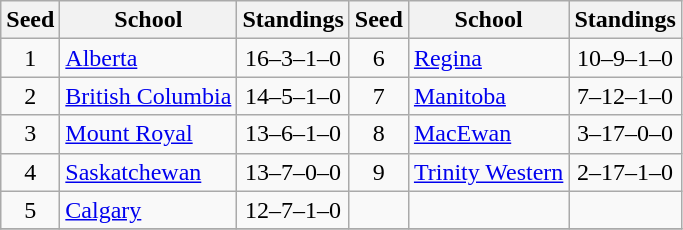<table class="wikitable">
<tr>
<th>Seed</th>
<th width:120px">School</th>
<th>Standings</th>
<th>Seed</th>
<th width:120px">School</th>
<th>Standings</th>
</tr>
<tr>
<td align=center>1</td>
<td><a href='#'>Alberta</a></td>
<td align=center>16–3–1–0</td>
<td align=center>6</td>
<td><a href='#'>Regina</a></td>
<td align=center>10–9–1–0</td>
</tr>
<tr>
<td align=center>2</td>
<td><a href='#'>British Columbia</a></td>
<td align=center>14–5–1–0</td>
<td align=center>7</td>
<td><a href='#'>Manitoba</a></td>
<td align=center>7–12–1–0</td>
</tr>
<tr>
<td align=center>3</td>
<td><a href='#'>Mount Royal</a></td>
<td align=center>13–6–1–0</td>
<td align=center>8</td>
<td><a href='#'>MacEwan</a></td>
<td align=center>3–17–0–0</td>
</tr>
<tr>
<td align=center>4</td>
<td><a href='#'>Saskatchewan</a></td>
<td align=center>13–7–0–0</td>
<td align=center>9</td>
<td><a href='#'>Trinity Western</a></td>
<td align=center>2–17–1–0</td>
</tr>
<tr>
<td align=center>5</td>
<td><a href='#'>Calgary</a></td>
<td align=center>12–7–1–0</td>
<td></td>
<td></td>
<td></td>
</tr>
<tr>
</tr>
</table>
